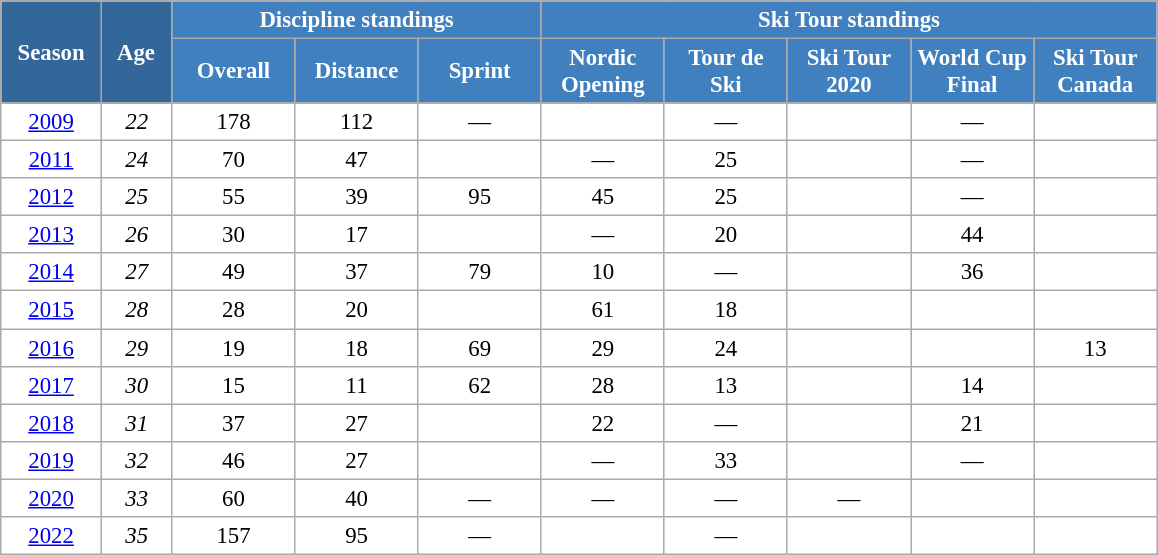<table class="wikitable" style="font-size:95%; text-align:center; border:grey solid 1px; border-collapse:collapse; background:#ffffff;">
<tr>
<th style="background-color:#369; color:white; width:60px;" rowspan="2"> Season </th>
<th style="background-color:#369; color:white; width:40px;" rowspan="2"> Age </th>
<th style="background-color:#4180be; color:white;" colspan="3">Discipline standings</th>
<th style="background-color:#4180be; color:white;" colspan="5">Ski Tour standings</th>
</tr>
<tr>
<th style="background-color:#4180be; color:white; width:75px;">Overall</th>
<th style="background-color:#4180be; color:white; width:75px;">Distance</th>
<th style="background-color:#4180be; color:white; width:75px;">Sprint</th>
<th style="background-color:#4180be; color:white; width:75px;">Nordic<br>Opening</th>
<th style="background-color:#4180be; color:white; width:75px;">Tour de<br>Ski</th>
<th style="background-color:#4180be; color:white; width:75px;">Ski Tour<br>2020</th>
<th style="background-color:#4180be; color:white; width:75px;">World Cup<br>Final</th>
<th style="background-color:#4180be; color:white; width:75px;">Ski Tour<br>Canada</th>
</tr>
<tr>
<td><a href='#'>2009</a></td>
<td><em>22</em></td>
<td>178</td>
<td>112</td>
<td>—</td>
<td></td>
<td>—</td>
<td></td>
<td>—</td>
<td></td>
</tr>
<tr>
<td><a href='#'>2011</a></td>
<td><em>24</em></td>
<td>70</td>
<td>47</td>
<td></td>
<td>—</td>
<td>25</td>
<td></td>
<td>—</td>
<td></td>
</tr>
<tr>
<td><a href='#'>2012</a></td>
<td><em>25</em></td>
<td>55</td>
<td>39</td>
<td>95</td>
<td>45</td>
<td>25</td>
<td></td>
<td>—</td>
<td></td>
</tr>
<tr>
<td><a href='#'>2013</a></td>
<td><em>26</em></td>
<td>30</td>
<td>17</td>
<td></td>
<td>—</td>
<td>20</td>
<td></td>
<td>44</td>
<td></td>
</tr>
<tr>
<td><a href='#'>2014</a></td>
<td><em>27</em></td>
<td>49</td>
<td>37</td>
<td>79</td>
<td>10</td>
<td>—</td>
<td></td>
<td>36</td>
<td></td>
</tr>
<tr>
<td><a href='#'>2015</a></td>
<td><em>28</em></td>
<td>28</td>
<td>20</td>
<td></td>
<td>61</td>
<td>18</td>
<td></td>
<td></td>
<td></td>
</tr>
<tr>
<td><a href='#'>2016</a></td>
<td><em>29</em></td>
<td>19</td>
<td>18</td>
<td>69</td>
<td>29</td>
<td>24</td>
<td></td>
<td></td>
<td>13</td>
</tr>
<tr>
<td><a href='#'>2017</a></td>
<td><em>30</em></td>
<td>15</td>
<td>11</td>
<td>62</td>
<td>28</td>
<td>13</td>
<td></td>
<td>14</td>
<td></td>
</tr>
<tr>
<td><a href='#'>2018</a></td>
<td><em>31</em></td>
<td>37</td>
<td>27</td>
<td></td>
<td>22</td>
<td>—</td>
<td></td>
<td>21</td>
<td></td>
</tr>
<tr>
<td><a href='#'>2019</a></td>
<td><em>32</em></td>
<td>46</td>
<td>27</td>
<td></td>
<td>—</td>
<td>33</td>
<td></td>
<td>—</td>
<td></td>
</tr>
<tr>
<td><a href='#'>2020</a></td>
<td><em>33</em></td>
<td>60</td>
<td>40</td>
<td>—</td>
<td>—</td>
<td>—</td>
<td>—</td>
<td></td>
<td></td>
</tr>
<tr>
<td><a href='#'>2022</a></td>
<td><em>35</em></td>
<td>157</td>
<td>95</td>
<td>—</td>
<td></td>
<td>—</td>
<td></td>
<td></td>
<td></td>
</tr>
</table>
